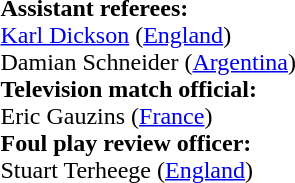<table style="width:100%">
<tr>
<td><br>
<strong>Assistant referees:</strong>
<br><a href='#'>Karl Dickson</a> (<a href='#'>England</a>)
<br>Damian Schneider (<a href='#'>Argentina</a>)
<br><strong>Television match official:</strong>
<br>Eric Gauzins (<a href='#'>France</a>)
<br><strong>Foul play review officer:</strong>
<br>Stuart Terheege (<a href='#'>England</a>)</td>
</tr>
</table>
